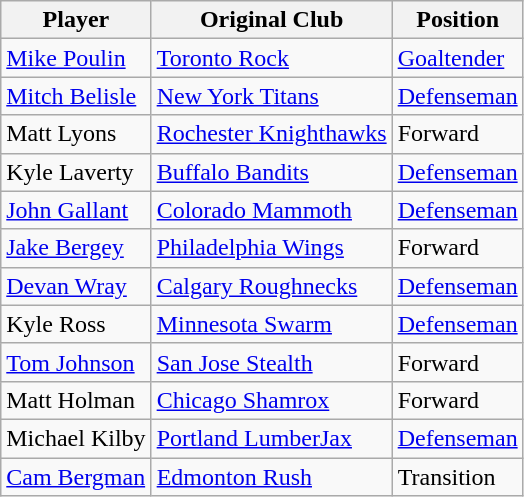<table class="wikitable">
<tr>
<th>Player</th>
<th>Original Club</th>
<th>Position</th>
</tr>
<tr>
<td><a href='#'>Mike Poulin</a></td>
<td><a href='#'>Toronto Rock</a></td>
<td><a href='#'>Goaltender</a></td>
</tr>
<tr>
<td><a href='#'>Mitch Belisle</a></td>
<td><a href='#'>New York Titans</a></td>
<td><a href='#'>Defenseman</a></td>
</tr>
<tr>
<td>Matt Lyons</td>
<td><a href='#'>Rochester Knighthawks</a></td>
<td>Forward</td>
</tr>
<tr>
<td>Kyle Laverty</td>
<td><a href='#'>Buffalo Bandits</a></td>
<td><a href='#'>Defenseman</a></td>
</tr>
<tr>
<td><a href='#'>John Gallant</a></td>
<td><a href='#'>Colorado Mammoth</a></td>
<td><a href='#'>Defenseman</a></td>
</tr>
<tr>
<td><a href='#'>Jake Bergey</a></td>
<td><a href='#'>Philadelphia Wings</a></td>
<td>Forward</td>
</tr>
<tr>
<td><a href='#'>Devan Wray</a></td>
<td><a href='#'>Calgary Roughnecks</a></td>
<td><a href='#'>Defenseman</a></td>
</tr>
<tr>
<td>Kyle Ross</td>
<td><a href='#'>Minnesota Swarm</a></td>
<td><a href='#'>Defenseman</a></td>
</tr>
<tr>
<td><a href='#'>Tom Johnson</a></td>
<td><a href='#'>San Jose Stealth</a></td>
<td>Forward</td>
</tr>
<tr>
<td>Matt Holman</td>
<td><a href='#'>Chicago Shamrox</a></td>
<td>Forward</td>
</tr>
<tr>
<td>Michael Kilby</td>
<td><a href='#'>Portland LumberJax</a></td>
<td><a href='#'>Defenseman</a></td>
</tr>
<tr>
<td><a href='#'>Cam Bergman</a></td>
<td><a href='#'>Edmonton Rush</a></td>
<td>Transition</td>
</tr>
</table>
